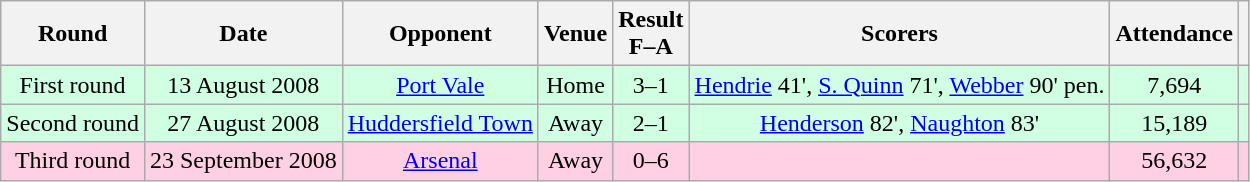<table class="wikitable" style="text-align:center">
<tr>
<th>Round</th>
<th>Date</th>
<th>Opponent</th>
<th>Venue</th>
<th>Result<br>F–A</th>
<th class="unsortable">Scorers</th>
<th>Attendance</th>
<th></th>
</tr>
<tr bgcolor="#d0ffe3">
<td>First round</td>
<td>13 August 2008</td>
<td><a href='#'>Port Vale</a></td>
<td>Home</td>
<td>3–1</td>
<td><a href='#'>Hendrie</a> 41', <a href='#'>S. Quinn</a> 71', <a href='#'>Webber</a> 90' pen.</td>
<td>7,694</td>
<td></td>
</tr>
<tr bgcolor="#d0ffe3">
<td>Second round</td>
<td>27 August 2008</td>
<td><a href='#'>Huddersfield Town</a></td>
<td>Away</td>
<td>2–1</td>
<td><a href='#'>Henderson</a> 82', <a href='#'>Naughton</a> 83'</td>
<td>15,189</td>
<td></td>
</tr>
<tr bgcolor="#ffd0e3">
<td>Third round</td>
<td>23 September 2008</td>
<td><a href='#'>Arsenal</a></td>
<td>Away</td>
<td>0–6</td>
<td></td>
<td>56,632</td>
<td></td>
</tr>
</table>
